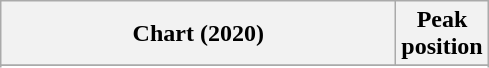<table class="wikitable sortable plainrowheaders" style="text-align:center">
<tr>
<th scope="col" style="width:16em;">Chart (2020)</th>
<th scope="col">Peak<br> position</th>
</tr>
<tr>
</tr>
<tr>
</tr>
</table>
